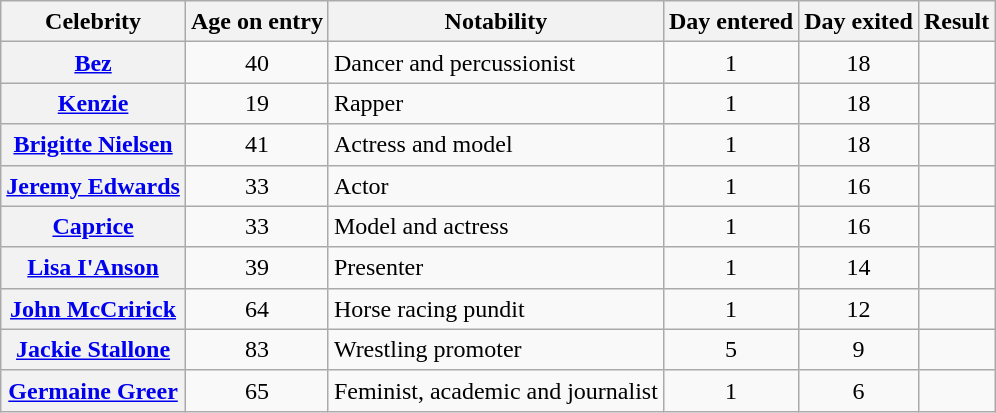<table class="wikitable sortable" style="text-align:left; line-height:20px; width:auto;">
<tr>
<th scope="col">Celebrity</th>
<th scope="col">Age on entry</th>
<th scope="col">Notability</th>
<th scope="col">Day entered</th>
<th scope="col">Day exited</th>
<th scope="col">Result</th>
</tr>
<tr>
<th scope="row"><a href='#'>Bez</a></th>
<td align="center">40</td>
<td>Dancer and percussionist</td>
<td align="center">1</td>
<td align="center">18</td>
<td></td>
</tr>
<tr>
<th scope="row"><a href='#'>Kenzie</a></th>
<td align="center">19</td>
<td>Rapper</td>
<td align="center">1</td>
<td align="center">18</td>
<td></td>
</tr>
<tr>
<th scope="row"><a href='#'>Brigitte Nielsen</a></th>
<td align="center">41</td>
<td>Actress and model</td>
<td align="center">1</td>
<td align="center">18</td>
<td></td>
</tr>
<tr>
<th scope="row"><a href='#'>Jeremy Edwards</a></th>
<td align="center">33</td>
<td>Actor</td>
<td align="center">1</td>
<td align="center">16</td>
<td></td>
</tr>
<tr>
<th scope="row"><a href='#'>Caprice</a></th>
<td align="center">33</td>
<td>Model and actress</td>
<td align="center">1</td>
<td align="center">16</td>
<td></td>
</tr>
<tr>
<th scope="row"><a href='#'>Lisa I'Anson</a></th>
<td align="center">39</td>
<td>Presenter</td>
<td align="center">1</td>
<td align="center">14</td>
<td></td>
</tr>
<tr>
<th scope="row"><a href='#'>John McCririck</a></th>
<td align="center">64</td>
<td>Horse racing pundit</td>
<td align="center">1</td>
<td align="center">12</td>
<td></td>
</tr>
<tr>
<th scope="row"><a href='#'>Jackie Stallone</a></th>
<td align="center">83</td>
<td>Wrestling promoter</td>
<td align="center">5</td>
<td align="center">9</td>
<td></td>
</tr>
<tr>
<th scope="row"><a href='#'>Germaine Greer</a></th>
<td align="center">65</td>
<td>Feminist, academic and journalist</td>
<td align="center">1</td>
<td align="center">6</td>
<td></td>
</tr>
</table>
